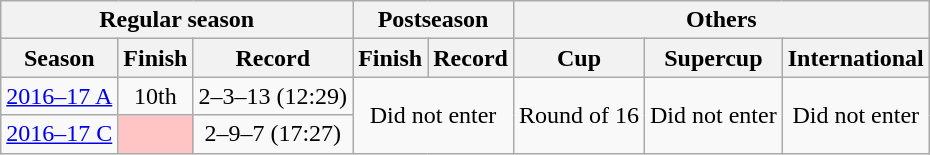<table class="wikitable">
<tr>
<th colspan=3>Regular season</th>
<th colspan=2>Postseason</th>
<th colspan=3>Others</th>
</tr>
<tr>
<th>Season</th>
<th>Finish</th>
<th>Record</th>
<th>Finish</th>
<th>Record</th>
<th>Cup</th>
<th>Supercup</th>
<th>International</th>
</tr>
<tr align=center>
<td><a href='#'>2016–17 A</a></td>
<td>10th</td>
<td>2–3–13 (12:29)</td>
<td colspan=2 rowspan=2>Did not enter</td>
<td rowspan=2>Round of 16</td>
<td rowspan=2>Did not enter</td>
<td rowspan=2>Did not enter</td>
</tr>
<tr align=center>
<td><a href='#'>2016–17 C</a></td>
<td bgcolor=FFC5C5></td>
<td>2–9–7 (17:27)</td>
</tr>
</table>
